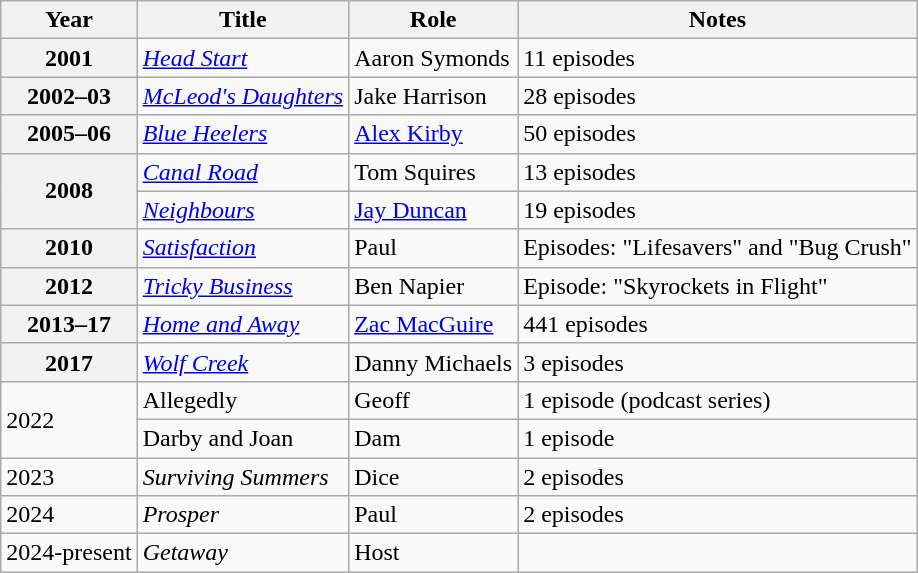<table class="wikitable sortable plainrowheaders">
<tr>
<th scope="col">Year</th>
<th scope="col">Title</th>
<th scope="col">Role</th>
<th scope="col" class="unsortable">Notes</th>
</tr>
<tr>
<th scope="row">2001</th>
<td><em><a href='#'>Head Start</a></em></td>
<td>Aaron Symonds</td>
<td>11 episodes</td>
</tr>
<tr>
<th scope="row">2002–03</th>
<td><em><a href='#'>McLeod's Daughters</a></em></td>
<td>Jake Harrison</td>
<td>28 episodes</td>
</tr>
<tr>
<th scope="row">2005–06</th>
<td><em><a href='#'>Blue Heelers</a></em></td>
<td><a href='#'>Alex Kirby</a></td>
<td>50 episodes</td>
</tr>
<tr>
<th rowspan="2" scope="row">2008</th>
<td><em><a href='#'>Canal Road</a></em></td>
<td>Tom Squires</td>
<td>13 episodes</td>
</tr>
<tr>
<td><em><a href='#'>Neighbours</a></em></td>
<td><a href='#'>Jay Duncan</a></td>
<td>19 episodes</td>
</tr>
<tr>
<th scope="row">2010</th>
<td><em><a href='#'>Satisfaction</a></em></td>
<td>Paul</td>
<td>Episodes: "Lifesavers" and "Bug Crush"</td>
</tr>
<tr>
<th scope="row">2012</th>
<td><em><a href='#'>Tricky Business</a></em></td>
<td>Ben Napier</td>
<td>Episode: "Skyrockets in Flight"</td>
</tr>
<tr>
<th scope="row">2013–17</th>
<td><em><a href='#'>Home and Away</a></em></td>
<td><a href='#'>Zac MacGuire</a></td>
<td>441 episodes</td>
</tr>
<tr>
<th scope="row">2017</th>
<td><em><a href='#'>Wolf Creek</a></em></td>
<td>Danny Michaels</td>
<td>3 episodes</td>
</tr>
<tr>
<td rowspan="2">2022</td>
<td>Allegedly</td>
<td>Geoff</td>
<td>1 episode (podcast series)</td>
</tr>
<tr>
<td>Darby and Joan</td>
<td>Dam</td>
<td>1 episode</td>
</tr>
<tr>
<td>2023</td>
<td><em>Surviving Summers</em></td>
<td>Dice</td>
<td>2 episodes</td>
</tr>
<tr>
<td>2024</td>
<td><em>Prosper</em></td>
<td>Paul</td>
<td>2 episodes</td>
</tr>
<tr>
<td>2024-present</td>
<td><em>Getaway</em></td>
<td>Host</td>
<td></td>
</tr>
</table>
